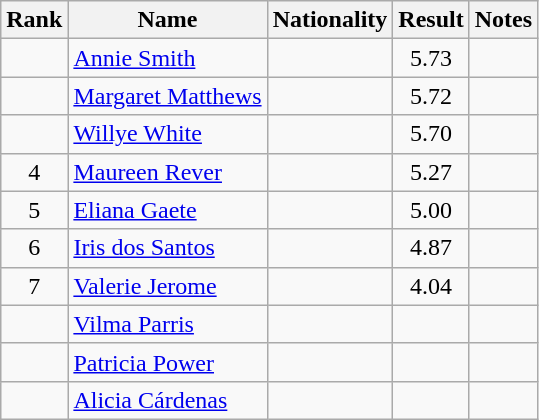<table class="wikitable sortable" style="text-align:center">
<tr>
<th>Rank</th>
<th>Name</th>
<th>Nationality</th>
<th>Result</th>
<th>Notes</th>
</tr>
<tr>
<td></td>
<td align=left><a href='#'>Annie Smith</a></td>
<td align=left></td>
<td>5.73</td>
<td></td>
</tr>
<tr>
<td></td>
<td align=left><a href='#'>Margaret Matthews</a></td>
<td align=left></td>
<td>5.72</td>
<td></td>
</tr>
<tr>
<td></td>
<td align=left><a href='#'>Willye White</a></td>
<td align=left></td>
<td>5.70</td>
<td></td>
</tr>
<tr>
<td>4</td>
<td align=left><a href='#'>Maureen Rever</a></td>
<td align=left></td>
<td>5.27</td>
<td></td>
</tr>
<tr>
<td>5</td>
<td align=left><a href='#'>Eliana Gaete</a></td>
<td align=left></td>
<td>5.00</td>
<td></td>
</tr>
<tr>
<td>6</td>
<td align=left><a href='#'>Iris dos Santos</a></td>
<td align=left></td>
<td>4.87</td>
<td></td>
</tr>
<tr>
<td>7</td>
<td align=left><a href='#'>Valerie Jerome</a></td>
<td align=left></td>
<td>4.04</td>
<td></td>
</tr>
<tr>
<td></td>
<td align=left><a href='#'>Vilma Parris</a></td>
<td align=left></td>
<td></td>
<td></td>
</tr>
<tr>
<td></td>
<td align=left><a href='#'>Patricia Power</a></td>
<td align=left></td>
<td></td>
<td></td>
</tr>
<tr>
<td></td>
<td align=left><a href='#'>Alicia Cárdenas</a></td>
<td align=left></td>
<td></td>
<td></td>
</tr>
</table>
